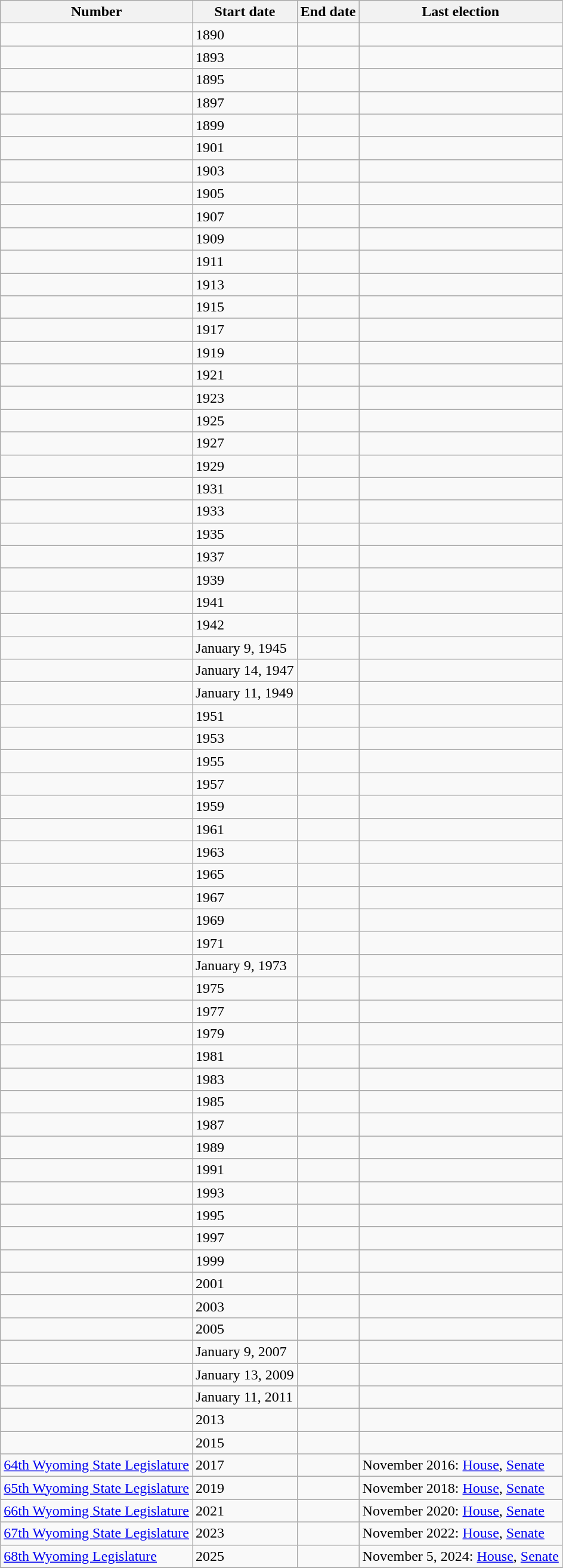<table class="wikitable mw-datatable sticky-header">
<tr>
<th>Number</th>
<th>Start date</th>
<th>End date</th>
<th>Last election</th>
</tr>
<tr>
<td></td>
<td>1890</td>
<td></td>
<td></td>
</tr>
<tr>
<td></td>
<td>1893</td>
<td></td>
<td></td>
</tr>
<tr>
<td></td>
<td>1895</td>
<td></td>
<td></td>
</tr>
<tr>
<td></td>
<td>1897</td>
<td></td>
<td></td>
</tr>
<tr>
<td></td>
<td>1899</td>
<td></td>
<td></td>
</tr>
<tr>
<td></td>
<td>1901</td>
<td></td>
<td></td>
</tr>
<tr>
<td></td>
<td>1903</td>
<td></td>
<td></td>
</tr>
<tr>
<td></td>
<td>1905</td>
<td></td>
<td></td>
</tr>
<tr>
<td></td>
<td>1907</td>
<td></td>
<td></td>
</tr>
<tr>
<td></td>
<td>1909</td>
<td></td>
<td></td>
</tr>
<tr>
<td></td>
<td>1911</td>
<td></td>
<td></td>
</tr>
<tr>
<td></td>
<td>1913</td>
<td></td>
<td></td>
</tr>
<tr>
<td></td>
<td>1915</td>
<td></td>
<td></td>
</tr>
<tr>
<td></td>
<td>1917</td>
<td></td>
<td></td>
</tr>
<tr>
<td></td>
<td>1919</td>
<td></td>
<td></td>
</tr>
<tr>
<td></td>
<td>1921</td>
<td></td>
<td></td>
</tr>
<tr>
<td></td>
<td>1923</td>
<td></td>
<td></td>
</tr>
<tr>
<td></td>
<td>1925</td>
<td></td>
<td></td>
</tr>
<tr>
<td></td>
<td>1927</td>
<td></td>
<td></td>
</tr>
<tr>
<td></td>
<td>1929</td>
<td></td>
<td></td>
</tr>
<tr>
<td></td>
<td>1931</td>
<td></td>
<td></td>
</tr>
<tr>
<td></td>
<td>1933</td>
<td></td>
<td></td>
</tr>
<tr>
<td></td>
<td>1935</td>
<td></td>
<td></td>
</tr>
<tr>
<td></td>
<td>1937</td>
<td></td>
<td></td>
</tr>
<tr>
<td></td>
<td>1939</td>
<td></td>
<td></td>
</tr>
<tr>
<td></td>
<td>1941 </td>
<td></td>
<td></td>
</tr>
<tr>
<td></td>
<td>1942</td>
<td></td>
<td></td>
</tr>
<tr>
<td></td>
<td>January 9, 1945 </td>
<td></td>
<td></td>
</tr>
<tr>
<td></td>
<td>January 14, 1947 </td>
<td></td>
<td></td>
</tr>
<tr>
<td></td>
<td>January 11, 1949 </td>
<td></td>
<td></td>
</tr>
<tr>
<td></td>
<td>1951 </td>
<td></td>
<td></td>
</tr>
<tr>
<td></td>
<td>1953</td>
<td></td>
<td></td>
</tr>
<tr>
<td></td>
<td>1955</td>
<td></td>
<td></td>
</tr>
<tr>
<td></td>
<td>1957</td>
<td></td>
<td></td>
</tr>
<tr>
<td></td>
<td>1959</td>
<td></td>
<td></td>
</tr>
<tr>
<td></td>
<td>1961</td>
<td></td>
<td></td>
</tr>
<tr>
<td></td>
<td>1963 </td>
<td></td>
<td></td>
</tr>
<tr>
<td></td>
<td>1965</td>
<td></td>
<td></td>
</tr>
<tr>
<td></td>
<td>1967</td>
<td></td>
<td></td>
</tr>
<tr>
<td></td>
<td>1969</td>
<td></td>
<td></td>
</tr>
<tr>
<td></td>
<td>1971</td>
<td></td>
<td></td>
</tr>
<tr>
<td></td>
<td>January 9, 1973 </td>
<td></td>
<td></td>
</tr>
<tr>
<td></td>
<td>1975 </td>
<td></td>
<td></td>
</tr>
<tr>
<td></td>
<td>1977 </td>
<td></td>
<td></td>
</tr>
<tr>
<td></td>
<td>1979 </td>
<td></td>
<td></td>
</tr>
<tr>
<td></td>
<td>1981 </td>
<td></td>
<td></td>
</tr>
<tr>
<td></td>
<td>1983 </td>
<td></td>
<td></td>
</tr>
<tr>
<td></td>
<td>1985 </td>
<td></td>
<td></td>
</tr>
<tr>
<td></td>
<td>1987 </td>
<td></td>
<td></td>
</tr>
<tr>
<td></td>
<td>1989 </td>
<td></td>
<td></td>
</tr>
<tr>
<td></td>
<td>1991</td>
<td></td>
<td></td>
</tr>
<tr>
<td></td>
<td>1993</td>
<td></td>
<td></td>
</tr>
<tr>
<td></td>
<td>1995</td>
<td></td>
<td></td>
</tr>
<tr>
<td></td>
<td>1997 </td>
<td></td>
<td></td>
</tr>
<tr>
<td></td>
<td>1999</td>
<td></td>
<td></td>
</tr>
<tr>
<td></td>
<td>2001</td>
<td></td>
<td></td>
</tr>
<tr>
<td></td>
<td>2003</td>
<td></td>
<td></td>
</tr>
<tr>
<td></td>
<td>2005</td>
<td></td>
<td></td>
</tr>
<tr>
<td></td>
<td>January 9, 2007</td>
<td></td>
<td></td>
</tr>
<tr>
<td></td>
<td>January 13, 2009</td>
<td></td>
<td></td>
</tr>
<tr>
<td></td>
<td>January 11, 2011</td>
<td></td>
<td></td>
</tr>
<tr>
<td></td>
<td>2013</td>
<td></td>
<td></td>
</tr>
<tr>
<td></td>
<td>2015</td>
<td></td>
<td></td>
</tr>
<tr>
<td><a href='#'>64th Wyoming State Legislature</a></td>
<td>2017</td>
<td></td>
<td>November 2016: <a href='#'>House</a>, <a href='#'>Senate</a></td>
</tr>
<tr>
<td><a href='#'>65th Wyoming State Legislature</a></td>
<td>2019</td>
<td></td>
<td>November 2018: <a href='#'>House</a>, <a href='#'>Senate</a></td>
</tr>
<tr>
<td><a href='#'>66th Wyoming State Legislature</a></td>
<td>2021</td>
<td></td>
<td>November 2020: <a href='#'>House</a>, <a href='#'>Senate</a></td>
</tr>
<tr>
<td><a href='#'>67th Wyoming State Legislature</a></td>
<td>2023</td>
<td></td>
<td>November 2022: <a href='#'>House</a>, <a href='#'>Senate</a></td>
</tr>
<tr>
<td><a href='#'>68th Wyoming Legislature</a></td>
<td>2025</td>
<td></td>
<td>November 5, 2024: <a href='#'>House</a>, <a href='#'>Senate</a></td>
</tr>
<tr>
</tr>
</table>
